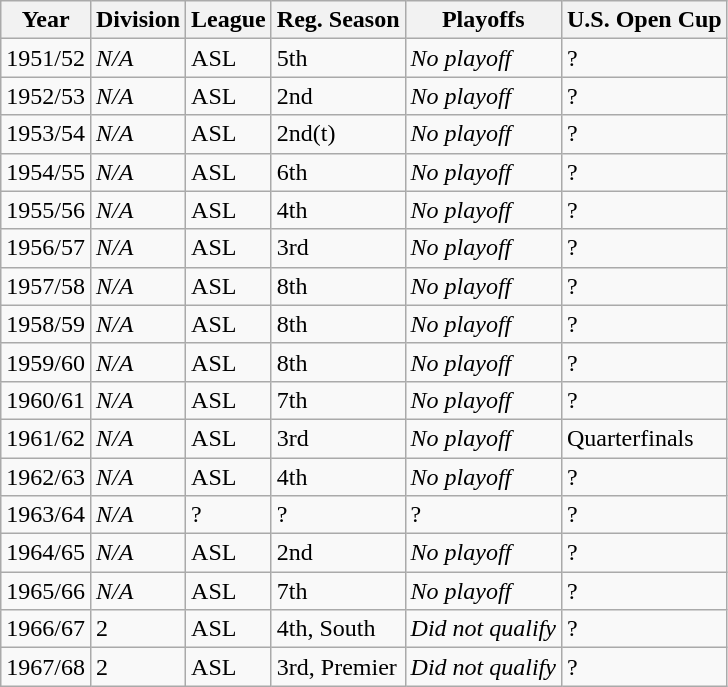<table class="wikitable">
<tr>
<th>Year</th>
<th>Division</th>
<th>League</th>
<th>Reg. Season</th>
<th>Playoffs</th>
<th>U.S. Open Cup</th>
</tr>
<tr>
<td>1951/52</td>
<td><em>N/A</em></td>
<td>ASL</td>
<td>5th</td>
<td><em>No playoff</em></td>
<td>?</td>
</tr>
<tr>
<td>1952/53</td>
<td><em>N/A</em></td>
<td>ASL</td>
<td>2nd</td>
<td><em>No playoff</em></td>
<td>?</td>
</tr>
<tr>
<td>1953/54</td>
<td><em>N/A</em></td>
<td>ASL</td>
<td>2nd(t)</td>
<td><em>No playoff</em></td>
<td>?</td>
</tr>
<tr>
<td>1954/55</td>
<td><em>N/A</em></td>
<td>ASL</td>
<td>6th</td>
<td><em>No playoff</em></td>
<td>?</td>
</tr>
<tr>
<td>1955/56</td>
<td><em>N/A</em></td>
<td>ASL</td>
<td>4th</td>
<td><em>No playoff</em></td>
<td>?</td>
</tr>
<tr>
<td>1956/57</td>
<td><em>N/A</em></td>
<td>ASL</td>
<td>3rd</td>
<td><em>No playoff</em></td>
<td>?</td>
</tr>
<tr>
<td>1957/58</td>
<td><em>N/A</em></td>
<td>ASL</td>
<td>8th</td>
<td><em>No playoff</em></td>
<td>?</td>
</tr>
<tr>
<td>1958/59</td>
<td><em>N/A</em></td>
<td>ASL</td>
<td>8th</td>
<td><em>No playoff</em></td>
<td>?</td>
</tr>
<tr>
<td>1959/60</td>
<td><em>N/A</em></td>
<td>ASL</td>
<td>8th</td>
<td><em>No playoff</em></td>
<td>?</td>
</tr>
<tr>
<td>1960/61</td>
<td><em>N/A</em></td>
<td>ASL</td>
<td>7th</td>
<td><em>No playoff</em></td>
<td>?</td>
</tr>
<tr>
<td>1961/62</td>
<td><em>N/A</em></td>
<td>ASL</td>
<td>3rd</td>
<td><em>No playoff</em></td>
<td>Quarterfinals</td>
</tr>
<tr>
<td>1962/63</td>
<td><em>N/A</em></td>
<td>ASL</td>
<td>4th</td>
<td><em>No playoff</em></td>
<td>?</td>
</tr>
<tr>
<td>1963/64</td>
<td><em>N/A</em></td>
<td>?</td>
<td>?</td>
<td>?</td>
<td>?</td>
</tr>
<tr>
<td>1964/65</td>
<td><em>N/A</em></td>
<td>ASL</td>
<td>2nd</td>
<td><em>No playoff</em></td>
<td>?</td>
</tr>
<tr>
<td>1965/66</td>
<td><em>N/A</em></td>
<td>ASL</td>
<td>7th</td>
<td><em>No playoff</em></td>
<td>?</td>
</tr>
<tr>
<td>1966/67</td>
<td>2</td>
<td>ASL</td>
<td>4th, South</td>
<td><em>Did not qualify</em></td>
<td>?</td>
</tr>
<tr>
<td>1967/68</td>
<td>2</td>
<td>ASL</td>
<td>3rd, Premier</td>
<td><em>Did not qualify</em></td>
<td>?</td>
</tr>
</table>
